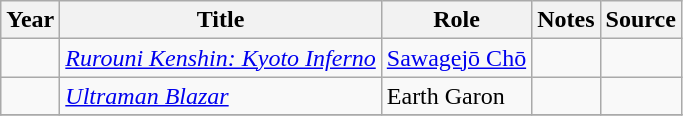<table class="wikitable sortable plainrowheaders">
<tr>
<th>Year</th>
<th>Title</th>
<th>Role</th>
<th class="unsortable">Notes</th>
<th class="unsortable">Source</th>
</tr>
<tr>
<td></td>
<td><em><a href='#'>Rurouni Kenshin: Kyoto Inferno</a></em></td>
<td><a href='#'>Sawagejō Chō</a></td>
<td></td>
<td></td>
</tr>
<tr>
<td></td>
<td><em><a href='#'>Ultraman Blazar</a></em></td>
<td>Earth Garon</td>
<td></td>
<td></td>
</tr>
<tr>
</tr>
</table>
